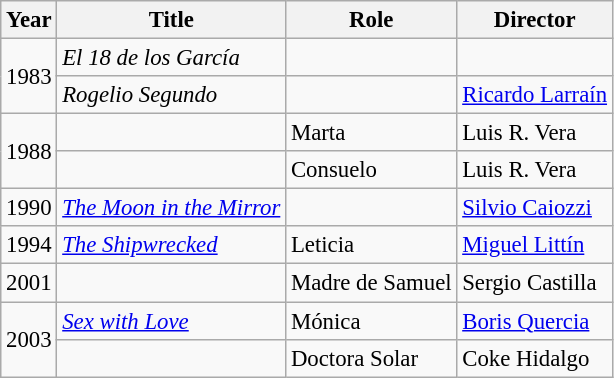<table class="wikitable" style="font-size: 95%;">
<tr>
<th>Year</th>
<th>Title</th>
<th>Role</th>
<th>Director</th>
</tr>
<tr>
<td rowspan="2">1983</td>
<td><em>El 18 de los García</em></td>
<td></td>
<td></td>
</tr>
<tr>
<td><em>Rogelio Segundo</em></td>
<td></td>
<td><a href='#'>Ricardo Larraín</a></td>
</tr>
<tr>
<td rowspan="2">1988</td>
<td><em></em></td>
<td>Marta</td>
<td>Luis R. Vera</td>
</tr>
<tr>
<td><em></em></td>
<td>Consuelo</td>
<td>Luis R. Vera</td>
</tr>
<tr>
<td>1990</td>
<td><em><a href='#'>The Moon in the Mirror</a></em></td>
<td></td>
<td><a href='#'>Silvio Caiozzi</a></td>
</tr>
<tr>
<td>1994</td>
<td><em><a href='#'>The Shipwrecked</a></em></td>
<td>Leticia</td>
<td><a href='#'>Miguel Littín</a></td>
</tr>
<tr>
<td>2001</td>
<td><em></em></td>
<td>Madre de Samuel</td>
<td>Sergio Castilla</td>
</tr>
<tr>
<td rowspan="2">2003</td>
<td><em><a href='#'>Sex with Love</a></em></td>
<td>Mónica</td>
<td><a href='#'>Boris Quercia</a></td>
</tr>
<tr>
<td><em></em></td>
<td>Doctora Solar</td>
<td>Coke Hidalgo</td>
</tr>
</table>
